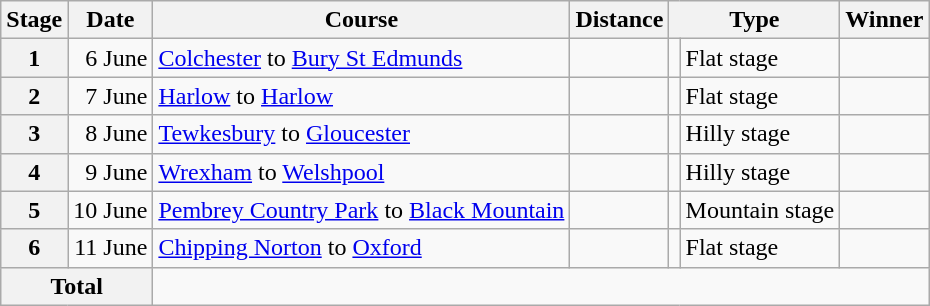<table class="wikitable">
<tr>
<th scope="col">Stage</th>
<th scope="col">Date</th>
<th scope="col">Course</th>
<th scope="col">Distance</th>
<th colspan="2" scope="col">Type</th>
<th scope="col">Winner</th>
</tr>
<tr>
<th scope="row">1</th>
<td style="text-align:right;">6 June</td>
<td><a href='#'>Colchester</a> to <a href='#'>Bury St Edmunds</a></td>
<td></td>
<td></td>
<td>Flat stage</td>
<td></td>
</tr>
<tr>
<th scope="row">2</th>
<td style="text-align:right;">7 June</td>
<td><a href='#'>Harlow</a> to <a href='#'>Harlow</a></td>
<td></td>
<td></td>
<td>Flat stage</td>
<td></td>
</tr>
<tr>
<th scope="row">3</th>
<td style="text-align:right;">8 June</td>
<td><a href='#'>Tewkesbury</a> to <a href='#'>Gloucester</a></td>
<td></td>
<td></td>
<td>Hilly stage</td>
<td></td>
</tr>
<tr>
<th scope="row">4</th>
<td style="text-align:right;">9 June</td>
<td><a href='#'>Wrexham</a> to <a href='#'>Welshpool</a></td>
<td></td>
<td></td>
<td>Hilly stage</td>
<td></td>
</tr>
<tr>
<th scope="row">5</th>
<td style="text-align:right;">10 June</td>
<td><a href='#'>Pembrey Country Park</a> to <a href='#'>Black Mountain</a></td>
<td></td>
<td></td>
<td>Mountain stage</td>
<td></td>
</tr>
<tr>
<th scope="row">6</th>
<td style="text-align:right;">11 June</td>
<td><a href='#'>Chipping Norton</a> to <a href='#'>Oxford</a></td>
<td></td>
<td></td>
<td>Flat stage</td>
<td></td>
</tr>
<tr>
<th colspan="2">Total</th>
<td colspan="5" style="text-align:center;"></td>
</tr>
</table>
